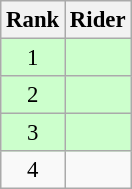<table class="wikitable" style="font-size:95%" style="width:25em;">
<tr>
<th>Rank</th>
<th>Rider</th>
</tr>
<tr bgcolor=ccffcc>
<td align=center>1</td>
<td></td>
</tr>
<tr bgcolor=ccffcc>
<td align=center>2</td>
<td></td>
</tr>
<tr bgcolor=ccffcc>
<td align=center>3</td>
<td></td>
</tr>
<tr>
<td align=center>4</td>
<td></td>
</tr>
</table>
